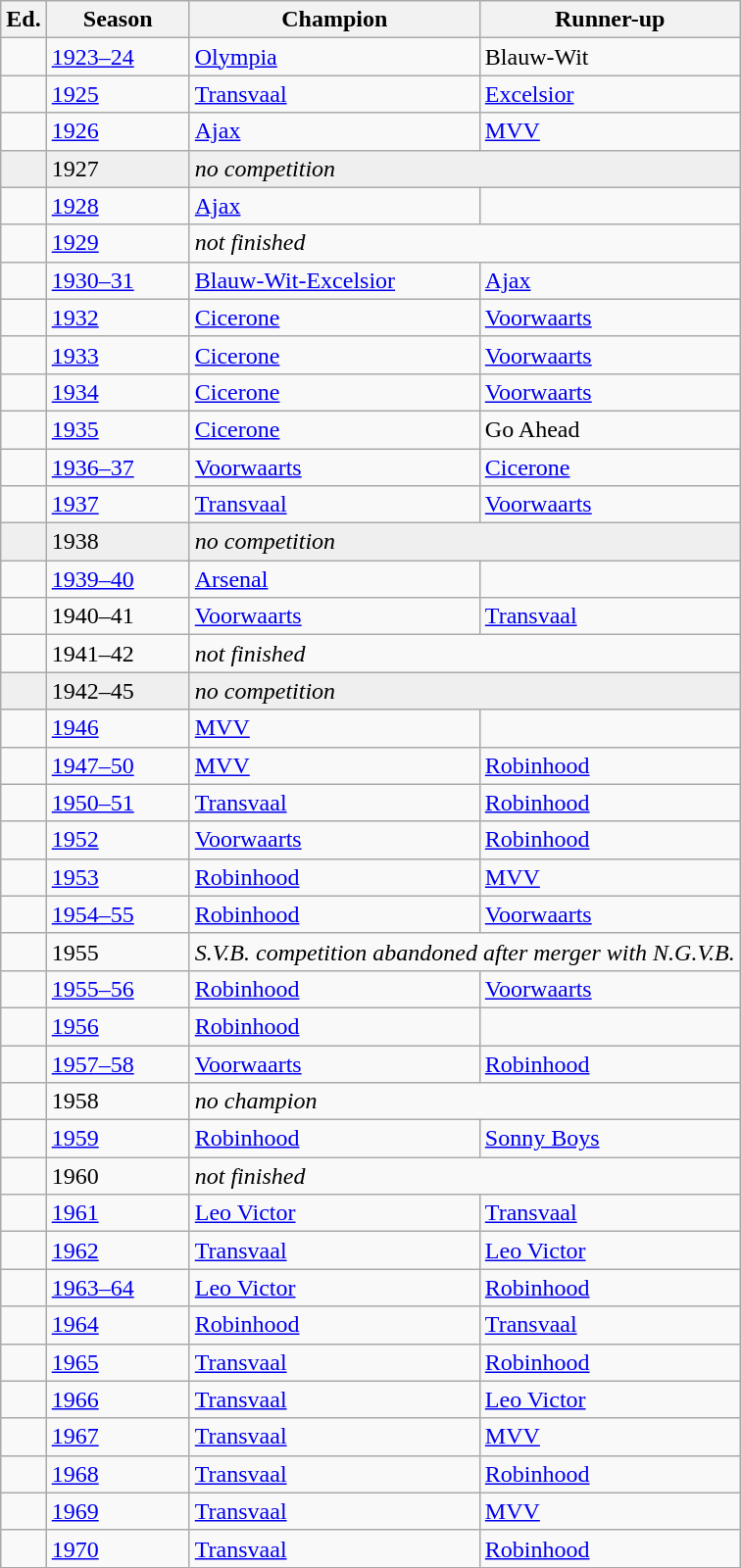<table class="wikitable sortable">
<tr>
<th width=px>Ed.</th>
<th width=90px>Season</th>
<th width=190px>Champion</th>
<th>Runner-up</th>
</tr>
<tr>
<td></td>
<td><a href='#'>1923–24</a></td>
<td><a href='#'>Olympia</a></td>
<td>Blauw-Wit</td>
</tr>
<tr>
<td></td>
<td><a href='#'>1925</a></td>
<td><a href='#'>Transvaal</a></td>
<td><a href='#'>Excelsior</a></td>
</tr>
<tr>
<td></td>
<td><a href='#'>1926</a></td>
<td><a href='#'>Ajax</a></td>
<td><a href='#'>MVV</a></td>
</tr>
<tr bgcolor=#efefef>
<td></td>
<td>1927</td>
<td colspan="2"><em>no competition</em></td>
</tr>
<tr>
<td></td>
<td><a href='#'>1928</a></td>
<td><a href='#'>Ajax</a></td>
<td></td>
</tr>
<tr>
<td></td>
<td><a href='#'>1929</a></td>
<td colspan="2"><em>not finished</em></td>
</tr>
<tr>
<td></td>
<td><a href='#'>1930–31</a></td>
<td><a href='#'>Blauw-Wit-Excelsior</a></td>
<td><a href='#'>Ajax</a></td>
</tr>
<tr>
<td></td>
<td><a href='#'>1932</a></td>
<td><a href='#'>Cicerone</a></td>
<td><a href='#'>Voorwaarts</a></td>
</tr>
<tr>
<td></td>
<td><a href='#'>1933</a></td>
<td><a href='#'>Cicerone</a></td>
<td><a href='#'>Voorwaarts</a></td>
</tr>
<tr>
<td></td>
<td><a href='#'>1934</a></td>
<td><a href='#'>Cicerone</a></td>
<td><a href='#'>Voorwaarts</a></td>
</tr>
<tr>
<td></td>
<td><a href='#'>1935</a></td>
<td><a href='#'>Cicerone</a></td>
<td>Go Ahead</td>
</tr>
<tr>
<td></td>
<td><a href='#'>1936–37</a></td>
<td><a href='#'>Voorwaarts</a></td>
<td><a href='#'>Cicerone</a></td>
</tr>
<tr>
<td></td>
<td><a href='#'>1937</a></td>
<td><a href='#'>Transvaal</a></td>
<td><a href='#'>Voorwaarts</a></td>
</tr>
<tr bgcolor=#efefef>
<td></td>
<td>1938</td>
<td colspan="2"><em>no competition</em></td>
</tr>
<tr>
<td></td>
<td><a href='#'>1939–40</a></td>
<td><a href='#'>Arsenal</a></td>
<td></td>
</tr>
<tr>
<td></td>
<td>1940–41</td>
<td><a href='#'>Voorwaarts</a></td>
<td><a href='#'>Transvaal</a></td>
</tr>
<tr>
<td></td>
<td>1941–42</td>
<td colspan="2"><em>not finished</em></td>
</tr>
<tr bgcolor=#efefef>
<td></td>
<td>1942–45</td>
<td colspan="2"><em>no competition</em></td>
</tr>
<tr>
<td></td>
<td><a href='#'>1946</a></td>
<td><a href='#'>MVV</a></td>
<td></td>
</tr>
<tr>
<td></td>
<td><a href='#'>1947–50</a></td>
<td><a href='#'>MVV</a></td>
<td><a href='#'>Robinhood</a></td>
</tr>
<tr>
<td></td>
<td><a href='#'>1950–51</a></td>
<td><a href='#'>Transvaal</a></td>
<td><a href='#'>Robinhood</a></td>
</tr>
<tr>
<td></td>
<td><a href='#'>1952</a></td>
<td><a href='#'>Voorwaarts</a></td>
<td><a href='#'>Robinhood</a></td>
</tr>
<tr>
<td></td>
<td><a href='#'>1953</a></td>
<td><a href='#'>Robinhood</a></td>
<td><a href='#'>MVV</a></td>
</tr>
<tr>
<td></td>
<td><a href='#'>1954–55</a></td>
<td><a href='#'>Robinhood</a></td>
<td><a href='#'>Voorwaarts</a></td>
</tr>
<tr>
<td></td>
<td>1955</td>
<td colspan="2"><em>S.V.B. competition abandoned after merger with N.G.V.B.</em></td>
</tr>
<tr>
<td></td>
<td><a href='#'>1955–56</a></td>
<td><a href='#'>Robinhood</a></td>
<td><a href='#'>Voorwaarts</a></td>
</tr>
<tr>
<td></td>
<td><a href='#'>1956</a></td>
<td><a href='#'>Robinhood</a></td>
<td></td>
</tr>
<tr>
<td></td>
<td><a href='#'>1957–58</a></td>
<td><a href='#'>Voorwaarts</a></td>
<td><a href='#'>Robinhood</a></td>
</tr>
<tr>
<td></td>
<td>1958</td>
<td colspan="2"><em>no champion</em></td>
</tr>
<tr>
<td></td>
<td><a href='#'>1959</a></td>
<td><a href='#'>Robinhood</a></td>
<td><a href='#'>Sonny Boys</a></td>
</tr>
<tr>
<td></td>
<td>1960</td>
<td colspan="2"><em>not finished</em></td>
</tr>
<tr>
<td></td>
<td><a href='#'>1961</a></td>
<td><a href='#'>Leo Victor</a></td>
<td><a href='#'>Transvaal</a></td>
</tr>
<tr>
<td></td>
<td><a href='#'>1962</a></td>
<td><a href='#'>Transvaal</a></td>
<td><a href='#'>Leo Victor</a></td>
</tr>
<tr>
<td></td>
<td><a href='#'>1963–64</a></td>
<td><a href='#'>Leo Victor</a></td>
<td><a href='#'>Robinhood</a></td>
</tr>
<tr>
<td></td>
<td><a href='#'>1964</a></td>
<td><a href='#'>Robinhood</a></td>
<td><a href='#'>Transvaal</a></td>
</tr>
<tr>
<td></td>
<td><a href='#'>1965</a></td>
<td><a href='#'>Transvaal</a></td>
<td><a href='#'>Robinhood</a></td>
</tr>
<tr>
<td></td>
<td><a href='#'>1966</a></td>
<td><a href='#'>Transvaal</a></td>
<td><a href='#'>Leo Victor</a></td>
</tr>
<tr>
<td></td>
<td><a href='#'>1967</a></td>
<td><a href='#'>Transvaal</a></td>
<td><a href='#'>MVV</a></td>
</tr>
<tr>
<td></td>
<td><a href='#'>1968</a></td>
<td><a href='#'>Transvaal</a></td>
<td><a href='#'>Robinhood</a></td>
</tr>
<tr>
<td></td>
<td><a href='#'>1969</a></td>
<td><a href='#'>Transvaal</a></td>
<td><a href='#'>MVV</a></td>
</tr>
<tr>
<td></td>
<td><a href='#'>1970</a></td>
<td><a href='#'>Transvaal</a></td>
<td><a href='#'>Robinhood</a></td>
</tr>
</table>
